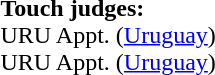<table style="width:100%">
<tr>
<td><br><strong>Touch judges:</strong>
<br>URU Appt. (<a href='#'>Uruguay</a>)
<br>URU Appt. (<a href='#'>Uruguay</a>)</td>
</tr>
</table>
